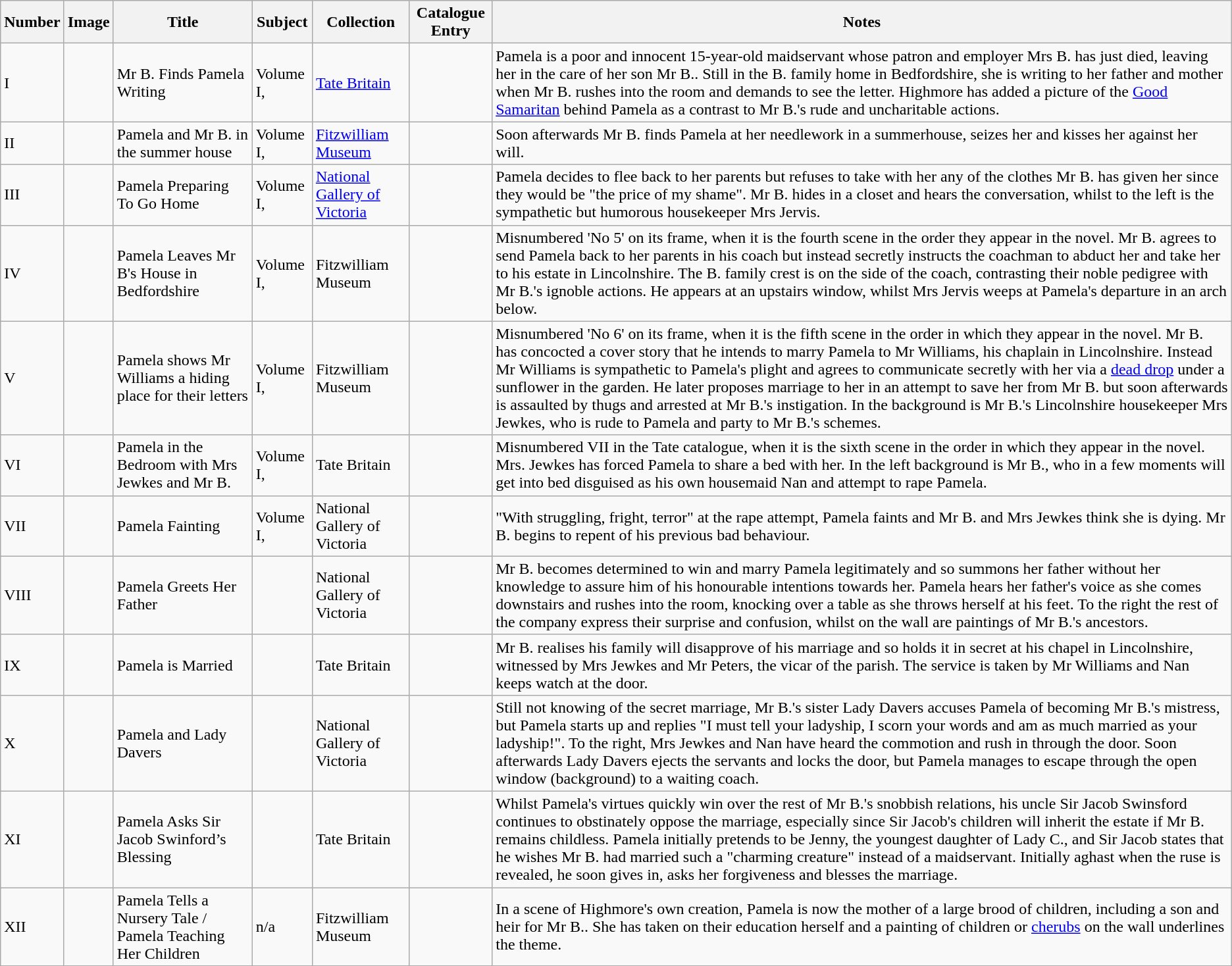<table class="wikitable">
<tr>
<th>Number</th>
<th>Image</th>
<th>Title</th>
<th>Subject</th>
<th>Collection</th>
<th>Catalogue Entry</th>
<th>Notes</th>
</tr>
<tr>
<td>I</td>
<td></td>
<td>Mr B. Finds Pamela Writing</td>
<td>Volume I, </td>
<td><a href='#'>Tate Britain</a></td>
<td></td>
<td>Pamela is a poor and innocent 15-year-old maidservant whose patron and employer Mrs B. has just died, leaving her in the care of her son Mr B.. Still in the B. family home in Bedfordshire, she is writing to her father and mother when Mr B. rushes into the room and demands to see the letter. Highmore has added a picture of the <a href='#'>Good Samaritan</a> behind Pamela as a contrast to Mr B.'s rude and uncharitable actions.</td>
</tr>
<tr>
<td>II</td>
<td></td>
<td>Pamela and Mr B. in the summer house</td>
<td>Volume I, </td>
<td><a href='#'>Fitzwilliam Museum</a></td>
<td></td>
<td>Soon afterwards Mr B. finds Pamela at her needlework in a summerhouse, seizes her and kisses her against her will.</td>
</tr>
<tr>
<td>III</td>
<td></td>
<td>Pamela Preparing To Go Home</td>
<td>Volume I, </td>
<td><a href='#'>National Gallery of Victoria</a></td>
<td></td>
<td>Pamela decides to flee back to her parents but refuses to take with her any of the clothes Mr B. has given her since they would be "the price of my shame". Mr B. hides in a closet and hears the conversation, whilst to the left is the sympathetic but humorous housekeeper Mrs Jervis.</td>
</tr>
<tr>
<td>IV</td>
<td></td>
<td>Pamela Leaves Mr B's House in Bedfordshire</td>
<td>Volume I, </td>
<td>Fitzwilliam Museum</td>
<td></td>
<td>Misnumbered 'No 5' on its frame, when it is the fourth scene in the order they appear in the novel. Mr B. agrees to send Pamela back to her parents in his coach but instead secretly instructs the coachman to abduct her and take her to his estate in Lincolnshire. The B. family crest is on the side of the coach, contrasting their noble pedigree with Mr B.'s ignoble actions. He appears at an upstairs window, whilst Mrs Jervis weeps at Pamela's departure in an arch below.</td>
</tr>
<tr>
<td>V</td>
<td></td>
<td>Pamela shows Mr Williams a hiding place for their letters</td>
<td>Volume I, </td>
<td>Fitzwilliam Museum</td>
<td></td>
<td>Misnumbered 'No 6' on its frame, when it is the fifth scene in the order in which they appear in the novel. Mr B. has concocted a cover story that he intends to marry Pamela to Mr Williams, his chaplain in Lincolnshire. Instead Mr Williams is sympathetic to Pamela's plight and agrees to communicate secretly with her via a <a href='#'>dead drop</a> under a sunflower in the garden. He later proposes marriage to her in an attempt to save her from Mr B. but soon afterwards is assaulted by thugs and arrested at Mr B.'s instigation. In the background is Mr B.'s Lincolnshire housekeeper Mrs Jewkes, who is rude to Pamela and party to Mr B.'s schemes.</td>
</tr>
<tr>
<td>VI</td>
<td></td>
<td>Pamela in the Bedroom with Mrs Jewkes and Mr B.</td>
<td>Volume I, </td>
<td>Tate Britain</td>
<td></td>
<td>Misnumbered VII in the Tate catalogue, when it is the sixth scene in the order in which they appear in the novel. Mrs. Jewkes has forced Pamela to share a bed with her. In the left background is Mr B., who in a few moments will get into bed disguised as his own housemaid Nan and attempt to rape Pamela.</td>
</tr>
<tr>
<td>VII</td>
<td></td>
<td>Pamela Fainting</td>
<td>Volume I, </td>
<td>National Gallery of Victoria</td>
<td></td>
<td>"With struggling, fright, terror" at the rape attempt, Pamela faints and Mr B. and Mrs Jewkes think she is dying. Mr B. begins to repent of his previous bad behaviour.</td>
</tr>
<tr>
<td>VIII</td>
<td></td>
<td>Pamela Greets Her Father</td>
<td></td>
<td>National Gallery of Victoria</td>
<td></td>
<td>Mr B. becomes determined to win and marry Pamela legitimately and so summons her father without her knowledge to assure him of his honourable intentions towards her. Pamela hears her father's voice as she comes downstairs and rushes into the room, knocking over a table as she throws herself at his feet. To the right the rest of the company express their surprise and confusion, whilst on the wall are paintings of Mr B.'s ancestors.</td>
</tr>
<tr>
<td>IX</td>
<td></td>
<td>Pamela is Married</td>
<td></td>
<td>Tate Britain</td>
<td></td>
<td>Mr B. realises his family will disapprove of his marriage and so holds it in secret at his chapel in Lincolnshire, witnessed by Mrs Jewkes and Mr Peters, the vicar of the parish. The service is taken by Mr Williams and Nan keeps watch at the door.</td>
</tr>
<tr>
<td>X</td>
<td></td>
<td>Pamela and Lady Davers</td>
<td></td>
<td>National Gallery of Victoria</td>
<td></td>
<td>Still not knowing of the secret marriage, Mr B.'s sister Lady Davers accuses Pamela of becoming Mr B.'s mistress, but Pamela starts up and replies "I must tell your ladyship, I scorn your words and am as much married as your ladyship!". To the right, Mrs Jewkes and Nan have heard the commotion and rush in through the door. Soon afterwards Lady Davers ejects the servants and locks the door, but Pamela manages to escape through the open window (background) to a waiting coach.</td>
</tr>
<tr>
<td>XI</td>
<td></td>
<td>Pamela Asks Sir Jacob Swinford’s Blessing</td>
<td></td>
<td>Tate Britain</td>
<td></td>
<td>Whilst Pamela's virtues quickly win over the rest of Mr B.'s snobbish relations, his uncle Sir Jacob Swinsford continues to obstinately oppose the marriage, especially since Sir Jacob's children will inherit the estate if Mr B. remains childless. Pamela initially pretends to be Jenny, the youngest daughter of Lady C., and Sir Jacob states that he wishes Mr B. had married such a "charming creature" instead of a maidservant. Initially aghast when the ruse is revealed, he soon gives in, asks her forgiveness and blesses the marriage.</td>
</tr>
<tr>
<td>XII</td>
<td></td>
<td>Pamela Tells a Nursery Tale / Pamela Teaching Her Children</td>
<td>n/a</td>
<td>Fitzwilliam Museum</td>
<td></td>
<td>In a scene of Highmore's own creation, Pamela is now the mother of a large brood of children, including a son and heir for Mr B.. She has taken on their education herself and a painting of children or <a href='#'>cherubs</a> on the wall underlines the theme.</td>
</tr>
</table>
